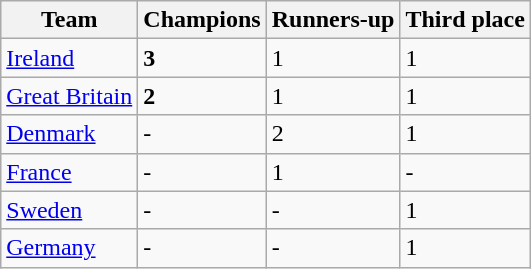<table class="wikitable">
<tr>
<th>Team</th>
<th>Champions</th>
<th>Runners-up</th>
<th>Third place</th>
</tr>
<tr>
<td> <a href='#'>Ireland</a></td>
<td><strong>3</strong></td>
<td>1</td>
<td>1</td>
</tr>
<tr>
<td> <a href='#'>Great Britain</a></td>
<td><strong>2</strong></td>
<td>1</td>
<td>1</td>
</tr>
<tr>
<td> <a href='#'>Denmark</a></td>
<td>-</td>
<td>2</td>
<td>1</td>
</tr>
<tr>
<td> <a href='#'>France</a></td>
<td>-</td>
<td>1</td>
<td>-</td>
</tr>
<tr>
<td> <a href='#'>Sweden</a></td>
<td>-</td>
<td>-</td>
<td>1</td>
</tr>
<tr>
<td> <a href='#'>Germany</a></td>
<td>-</td>
<td>-</td>
<td>1</td>
</tr>
</table>
